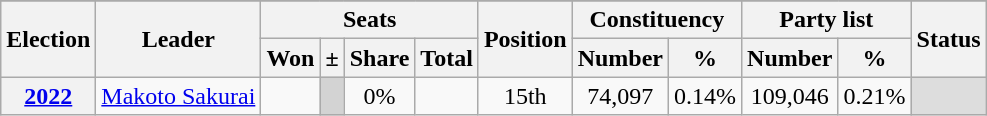<table class="wikitable sortable">
<tr>
</tr>
<tr>
<th rowspan=2>Election</th>
<th rowspan=2>Leader</th>
<th colspan=4>Seats</th>
<th rowspan=2>Position</th>
<th colspan=2>Constituency</th>
<th colspan=2>Party list</th>
<th rowspan=2>Status</th>
</tr>
<tr>
<th>Won</th>
<th>±</th>
<th>Share</th>
<th>Total</th>
<th>Number</th>
<th>%</th>
<th>Number</th>
<th>%</th>
</tr>
<tr style="text-align:center;">
<th><a href='#'>2022</a></th>
<td><a href='#'>Makoto Sakurai</a></td>
<td></td>
<td bgcolor="lightgrey"></td>
<td>0%</td>
<td></td>
<td>15th</td>
<td>74,097</td>
<td>0.14%</td>
<td>109,046</td>
<td>0.21%</td>
<td align=center style="background:#ddd;"></td>
</tr>
</table>
